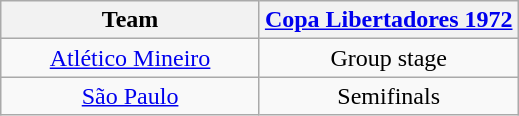<table class="wikitable">
<tr>
<th width= 50%>Team</th>
<th width= 50%><a href='#'>Copa Libertadores 1972</a></th>
</tr>
<tr align="center">
<td><a href='#'>Atlético Mineiro</a></td>
<td>Group stage</td>
</tr>
<tr align="center">
<td><a href='#'>São Paulo</a></td>
<td>Semifinals</td>
</tr>
</table>
